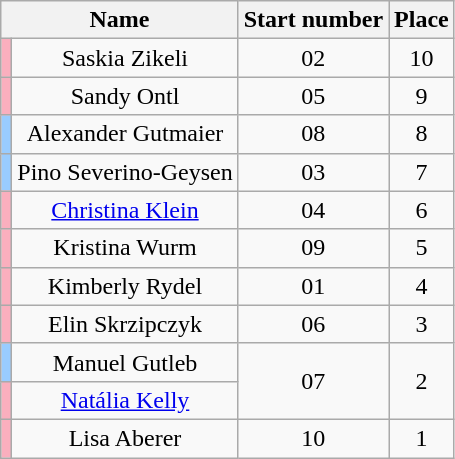<table class="wikitable sortable" style="text-align:center">
<tr>
<th colspan=2>Name</th>
<th>Start number</th>
<th>Place</th>
</tr>
<tr>
<td style="background:#faafbe"></td>
<td>Saskia Zikeli</td>
<td>02</td>
<td>10</td>
</tr>
<tr>
<td style="background:#faafbe"></td>
<td>Sandy Ontl</td>
<td>05</td>
<td>9</td>
</tr>
<tr>
<td style="background:#9cf;"></td>
<td>Alexander Gutmaier</td>
<td>08</td>
<td>8</td>
</tr>
<tr>
<td style="background:#9cf;"></td>
<td>Pino Severino-Geysen</td>
<td>03</td>
<td>7</td>
</tr>
<tr>
<td style="background:#faafbe"></td>
<td><a href='#'>Christina Klein</a></td>
<td>04</td>
<td>6</td>
</tr>
<tr>
<td style="background:#faafbe"></td>
<td>Kristina Wurm</td>
<td>09</td>
<td>5</td>
</tr>
<tr>
<td style="background:#faafbe"></td>
<td>Kimberly Rydel</td>
<td>01</td>
<td>4</td>
</tr>
<tr>
<td style="background:#faafbe"></td>
<td>Elin Skrzipczyk</td>
<td>06</td>
<td>3</td>
</tr>
<tr>
<td style="background:#9cf;"></td>
<td>Manuel Gutleb</td>
<td rowspan=2>07</td>
<td rowspan=2>2</td>
</tr>
<tr>
<td style="background:#faafbe"></td>
<td><a href='#'>Natália Kelly</a></td>
</tr>
<tr>
<td style="background:#faafbe"></td>
<td>Lisa Aberer</td>
<td>10</td>
<td>1</td>
</tr>
</table>
